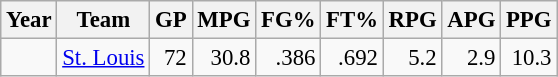<table class="wikitable sortable" style="font-size:95%; text-align:right;">
<tr>
<th>Year</th>
<th>Team</th>
<th>GP</th>
<th>MPG</th>
<th>FG%</th>
<th>FT%</th>
<th>RPG</th>
<th>APG</th>
<th>PPG</th>
</tr>
<tr>
<td style="text-align:left;"></td>
<td style="text-align:left;"><a href='#'>St. Louis</a></td>
<td>72</td>
<td>30.8</td>
<td>.386</td>
<td>.692</td>
<td>5.2</td>
<td>2.9</td>
<td>10.3</td>
</tr>
</table>
